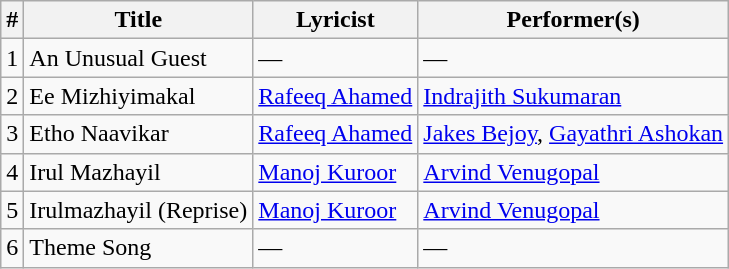<table class="wikitable">
<tr>
<th>#</th>
<th>Title</th>
<th>Lyricist</th>
<th>Performer(s)</th>
</tr>
<tr>
<td>1</td>
<td>An Unusual Guest</td>
<td>—</td>
<td>—</td>
</tr>
<tr>
<td>2</td>
<td>Ee Mizhiyimakal</td>
<td><a href='#'>Rafeeq Ahamed</a></td>
<td><a href='#'>Indrajith Sukumaran</a></td>
</tr>
<tr>
<td>3</td>
<td>Etho Naavikar</td>
<td><a href='#'>Rafeeq Ahamed</a></td>
<td><a href='#'>Jakes Bejoy</a>, <a href='#'>Gayathri Ashokan</a></td>
</tr>
<tr>
<td>4</td>
<td>Irul Mazhayil</td>
<td><a href='#'>Manoj Kuroor</a></td>
<td><a href='#'>Arvind Venugopal</a></td>
</tr>
<tr>
<td>5</td>
<td>Irulmazhayil (Reprise)</td>
<td><a href='#'>Manoj Kuroor</a></td>
<td><a href='#'>Arvind Venugopal</a></td>
</tr>
<tr>
<td>6</td>
<td>Theme Song</td>
<td>—</td>
<td>—</td>
</tr>
</table>
